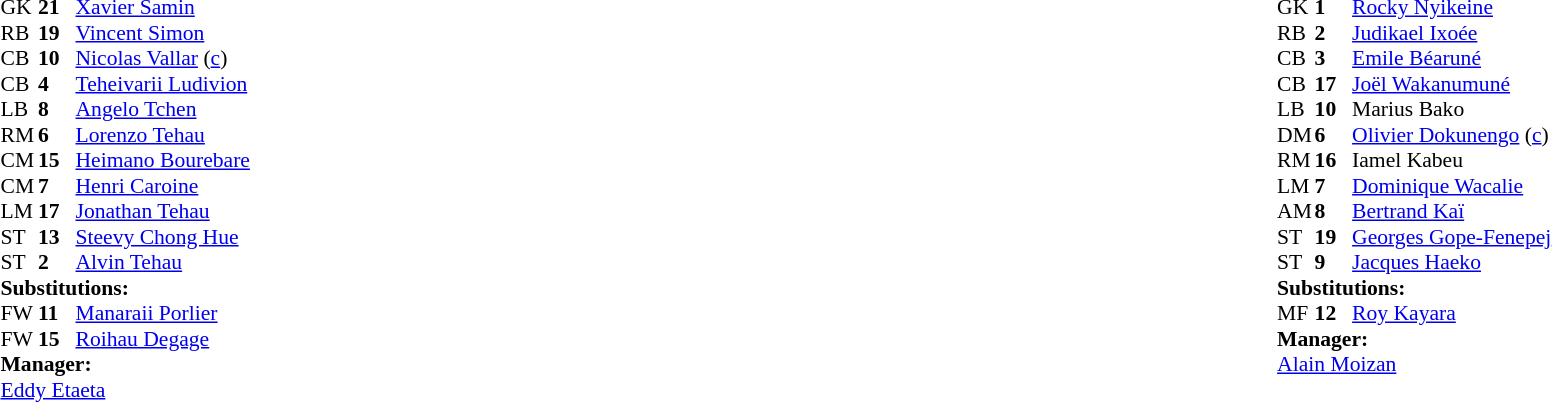<table width="100%">
<tr>
<td valign="top" width="50%"><br><table style="font-size: 90%" cellspacing="0" cellpadding="0">
<tr>
<td colspan="4"></td>
</tr>
<tr>
<th width="25"></th>
<th width="25"></th>
</tr>
<tr>
<td>GK</td>
<td><strong>21</strong></td>
<td><a href='#'>Xavier Samin</a></td>
</tr>
<tr>
<td>RB</td>
<td><strong>19</strong></td>
<td><a href='#'>Vincent Simon</a></td>
</tr>
<tr>
<td>CB</td>
<td><strong>10</strong></td>
<td><a href='#'>Nicolas Vallar</a> (<a href='#'>c</a>)</td>
</tr>
<tr>
<td>CB</td>
<td><strong>4</strong></td>
<td><a href='#'>Teheivarii Ludivion</a></td>
</tr>
<tr>
<td>LB</td>
<td><strong>8</strong></td>
<td><a href='#'>Angelo Tchen</a></td>
<td></td>
</tr>
<tr>
<td>RM</td>
<td><strong>6</strong></td>
<td><a href='#'>Lorenzo Tehau</a></td>
<td></td>
<td></td>
</tr>
<tr>
<td>CM</td>
<td><strong>15</strong></td>
<td><a href='#'>Heimano Bourebare</a></td>
<td></td>
<td></td>
</tr>
<tr>
<td>CM</td>
<td><strong>7</strong></td>
<td><a href='#'>Henri Caroine</a></td>
</tr>
<tr>
<td>LM</td>
<td><strong>17</strong></td>
<td><a href='#'>Jonathan Tehau</a></td>
</tr>
<tr>
<td>ST</td>
<td><strong>13</strong></td>
<td><a href='#'>Steevy Chong Hue</a></td>
</tr>
<tr>
<td>ST</td>
<td><strong>2</strong></td>
<td><a href='#'>Alvin Tehau</a></td>
</tr>
<tr>
<td colspan=3><strong>Substitutions:</strong></td>
</tr>
<tr>
<td>FW</td>
<td><strong>11</strong></td>
<td><a href='#'>Manaraii Porlier</a></td>
<td></td>
<td></td>
</tr>
<tr>
<td>FW</td>
<td><strong>15</strong></td>
<td><a href='#'>Roihau Degage</a></td>
<td></td>
<td></td>
</tr>
<tr>
<td colspan=4><strong>Manager:</strong></td>
</tr>
<tr>
<td colspan="4"> <a href='#'>Eddy Etaeta</a></td>
</tr>
</table>
</td>
<td valign="top"></td>
<td valign="top" width="50%"><br><table style="font-size:90%;margin:auto" cellspacing="0" cellpadding="0">
<tr>
<th width=25></th>
<th width=25></th>
</tr>
<tr>
<td>GK</td>
<td><strong>1</strong></td>
<td><a href='#'>Rocky Nyikeine</a></td>
</tr>
<tr>
<td>RB</td>
<td><strong>2</strong></td>
<td><a href='#'>Judikael Ixoée</a></td>
<td></td>
</tr>
<tr>
<td>CB</td>
<td><strong>3</strong></td>
<td><a href='#'>Emile Béaruné</a></td>
<td></td>
</tr>
<tr>
<td>CB</td>
<td><strong>17</strong></td>
<td><a href='#'>Joël Wakanumuné</a></td>
</tr>
<tr>
<td>LB</td>
<td><strong>10</strong></td>
<td>Marius Bako</td>
<td></td>
</tr>
<tr>
<td>DM</td>
<td><strong>6</strong></td>
<td><a href='#'>Olivier Dokunengo</a> (<a href='#'>c</a>)</td>
<td></td>
<td></td>
</tr>
<tr>
<td>RM</td>
<td><strong>16</strong></td>
<td>Iamel Kabeu</td>
</tr>
<tr>
<td>LM</td>
<td><strong>7</strong></td>
<td><a href='#'>Dominique Wacalie</a></td>
</tr>
<tr>
<td>AM</td>
<td><strong>8</strong></td>
<td><a href='#'>Bertrand Kaï</a></td>
</tr>
<tr>
<td>ST</td>
<td><strong>19</strong></td>
<td><a href='#'>Georges Gope-Fenepej</a></td>
</tr>
<tr>
<td>ST</td>
<td><strong>9</strong></td>
<td><a href='#'>Jacques Haeko</a></td>
</tr>
<tr>
<td colspan=3><strong>Substitutions:</strong></td>
</tr>
<tr>
<td>MF</td>
<td><strong>12</strong></td>
<td><a href='#'>Roy Kayara</a></td>
<td></td>
<td></td>
</tr>
<tr>
<td colspan=4><strong>Manager:</strong></td>
</tr>
<tr>
<td colspan="4"> <a href='#'>Alain Moizan</a></td>
</tr>
</table>
</td>
<td valign="top" width="50%"></td>
</tr>
</table>
